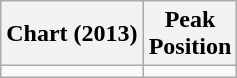<table class="wikitable sortable">
<tr>
<th scope="col">Chart (2013)</th>
<th scope="col">Peak<br>Position</th>
</tr>
<tr>
<td></td>
</tr>
</table>
